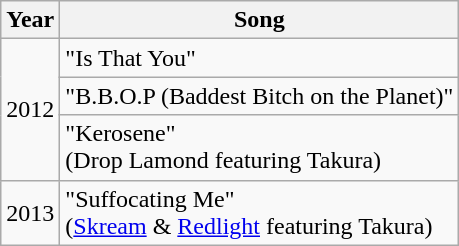<table class="wikitable">
<tr>
<th>Year</th>
<th>Song</th>
</tr>
<tr>
<td rowspan="3">2012</td>
<td>"Is That You"</td>
</tr>
<tr>
<td>"B.B.O.P (Baddest Bitch on the Planet)"</td>
</tr>
<tr>
<td>"Kerosene"<br><span>(Drop Lamond featuring Takura)</span></td>
</tr>
<tr>
<td>2013</td>
<td>"Suffocating Me"<br><span>(<a href='#'>Skream</a> & <a href='#'>Redlight</a> featuring Takura)</span></td>
</tr>
</table>
